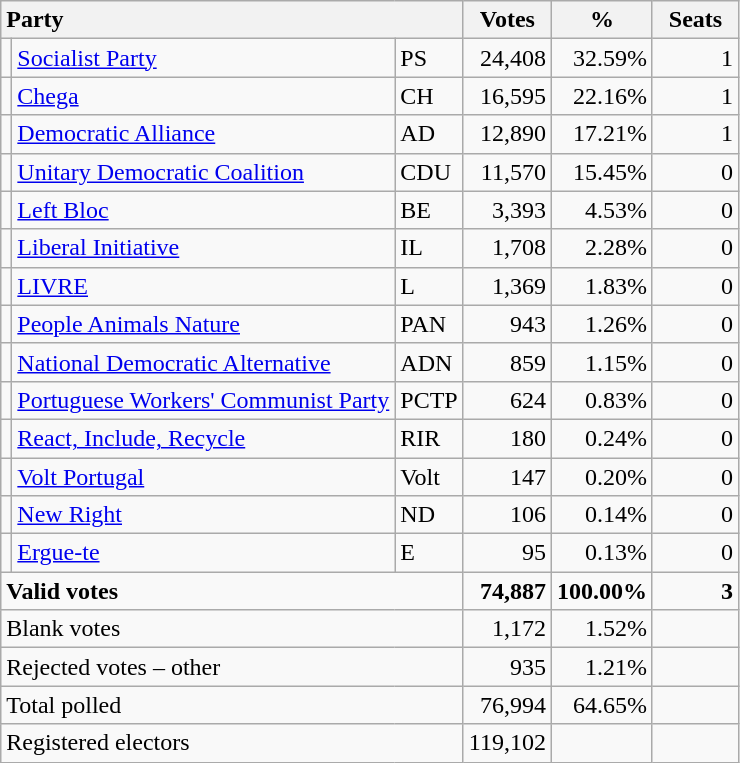<table class="wikitable" border="1" style="text-align:right;">
<tr>
<th style="text-align:left;" colspan=3>Party</th>
<th align=center width="50">Votes</th>
<th align=center width="50">%</th>
<th align=center width="50">Seats</th>
</tr>
<tr>
<td></td>
<td align=left><a href='#'>Socialist Party</a></td>
<td align=left>PS</td>
<td>24,408</td>
<td>32.59%</td>
<td>1</td>
</tr>
<tr>
<td></td>
<td align=left><a href='#'>Chega</a></td>
<td align=left>CH</td>
<td>16,595</td>
<td>22.16%</td>
<td>1</td>
</tr>
<tr>
<td></td>
<td align=left><a href='#'>Democratic Alliance</a></td>
<td align=left>AD</td>
<td>12,890</td>
<td>17.21%</td>
<td>1</td>
</tr>
<tr>
<td></td>
<td align=left style="white-space: nowrap;"><a href='#'>Unitary Democratic Coalition</a></td>
<td align=left>CDU</td>
<td>11,570</td>
<td>15.45%</td>
<td>0</td>
</tr>
<tr>
<td></td>
<td align=left><a href='#'>Left Bloc</a></td>
<td align=left>BE</td>
<td>3,393</td>
<td>4.53%</td>
<td>0</td>
</tr>
<tr>
<td></td>
<td align=left><a href='#'>Liberal Initiative</a></td>
<td align=left>IL</td>
<td>1,708</td>
<td>2.28%</td>
<td>0</td>
</tr>
<tr>
<td></td>
<td align=left><a href='#'>LIVRE</a></td>
<td align=left>L</td>
<td>1,369</td>
<td>1.83%</td>
<td>0</td>
</tr>
<tr>
<td></td>
<td align=left><a href='#'>People Animals Nature</a></td>
<td align=left>PAN</td>
<td>943</td>
<td>1.26%</td>
<td>0</td>
</tr>
<tr>
<td></td>
<td align=left><a href='#'>National Democratic Alternative</a></td>
<td align=left>ADN</td>
<td>859</td>
<td>1.15%</td>
<td>0</td>
</tr>
<tr>
<td></td>
<td align=left><a href='#'>Portuguese Workers' Communist Party</a></td>
<td align=left>PCTP</td>
<td>624</td>
<td>0.83%</td>
<td>0</td>
</tr>
<tr>
<td></td>
<td align=left><a href='#'>React, Include, Recycle</a></td>
<td align=left>RIR</td>
<td>180</td>
<td>0.24%</td>
<td>0</td>
</tr>
<tr>
<td></td>
<td align=left><a href='#'>Volt Portugal</a></td>
<td align=left>Volt</td>
<td>147</td>
<td>0.20%</td>
<td>0</td>
</tr>
<tr>
<td></td>
<td align=left><a href='#'>New Right</a></td>
<td align=left>ND</td>
<td>106</td>
<td>0.14%</td>
<td>0</td>
</tr>
<tr>
<td></td>
<td align=left><a href='#'>Ergue-te</a></td>
<td align=left>E</td>
<td>95</td>
<td>0.13%</td>
<td>0</td>
</tr>
<tr style="font-weight:bold">
<td align=left colspan=3>Valid votes</td>
<td>74,887</td>
<td>100.00%</td>
<td>3</td>
</tr>
<tr>
<td align=left colspan=3>Blank votes</td>
<td>1,172</td>
<td>1.52%</td>
<td></td>
</tr>
<tr>
<td align=left colspan=3>Rejected votes – other</td>
<td>935</td>
<td>1.21%</td>
<td></td>
</tr>
<tr>
<td align=left colspan=3>Total polled</td>
<td>76,994</td>
<td>64.65%</td>
<td></td>
</tr>
<tr>
<td align=left colspan=3>Registered electors</td>
<td>119,102</td>
<td></td>
<td></td>
</tr>
</table>
